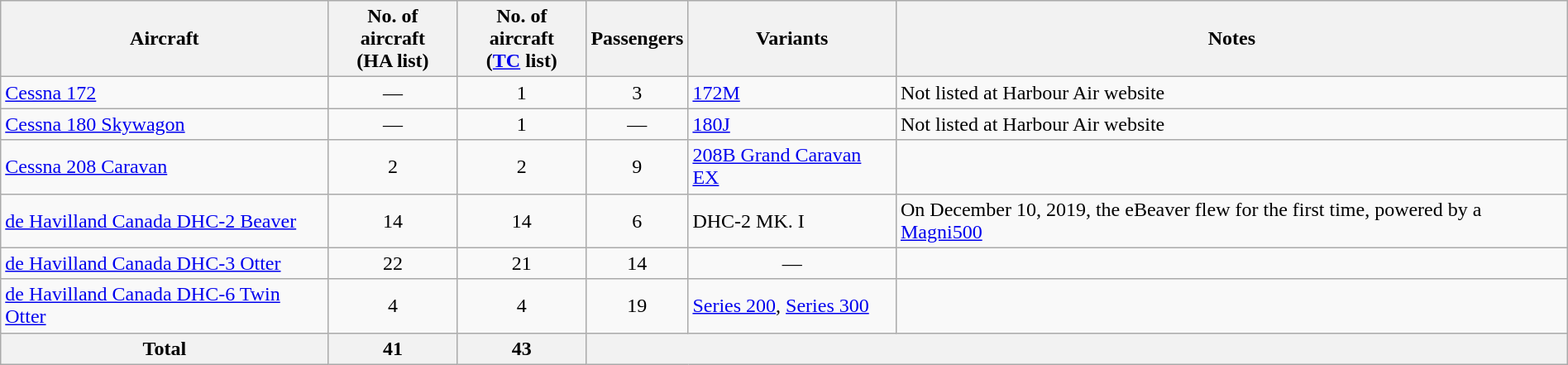<table class="wikitable" style="margin:auto">
<tr>
<th>Aircraft</th>
<th>No. of aircraft<br>(HA list)</th>
<th>No. of aircraft<br>(<a href='#'>TC</a> list)</th>
<th>Passengers</th>
<th>Variants</th>
<th>Notes</th>
</tr>
<tr>
<td><a href='#'>Cessna 172</a></td>
<td align=center>—</td>
<td align=center>1</td>
<td align=center>3</td>
<td><a href='#'>172M</a></td>
<td>Not listed at Harbour Air website</td>
</tr>
<tr>
<td><a href='#'>Cessna 180 Skywagon</a></td>
<td align=center>—</td>
<td align=center>1</td>
<td align=center>—</td>
<td><a href='#'>180J</a></td>
<td>Not listed at Harbour Air website</td>
</tr>
<tr>
<td><a href='#'>Cessna 208 Caravan</a></td>
<td align=center>2</td>
<td align="center">2</td>
<td align="center">9</td>
<td><a href='#'>208B Grand Caravan EX</a></td>
<td></td>
</tr>
<tr>
<td><a href='#'>de Havilland Canada DHC-2 Beaver</a></td>
<td align=center>14</td>
<td align=center>14</td>
<td align=center>6</td>
<td>DHC-2 MK. I</td>
<td>On December 10, 2019, the eBeaver flew for the first time, powered by a <a href='#'>Magni500</a></td>
</tr>
<tr>
<td><a href='#'>de Havilland Canada DHC-3 Otter</a></td>
<td align=center>22</td>
<td align=center>21</td>
<td align=center>14</td>
<td align=center>—</td>
<td></td>
</tr>
<tr>
<td><a href='#'>de Havilland Canada DHC-6 Twin Otter</a></td>
<td align=center>4</td>
<td align=center>4</td>
<td align=center>19</td>
<td><a href='#'>Series 200</a>, <a href='#'>Series 300</a></td>
</tr>
<tr>
<th>Total</th>
<th>41</th>
<th>43</th>
<th colspan="3"></th>
</tr>
</table>
